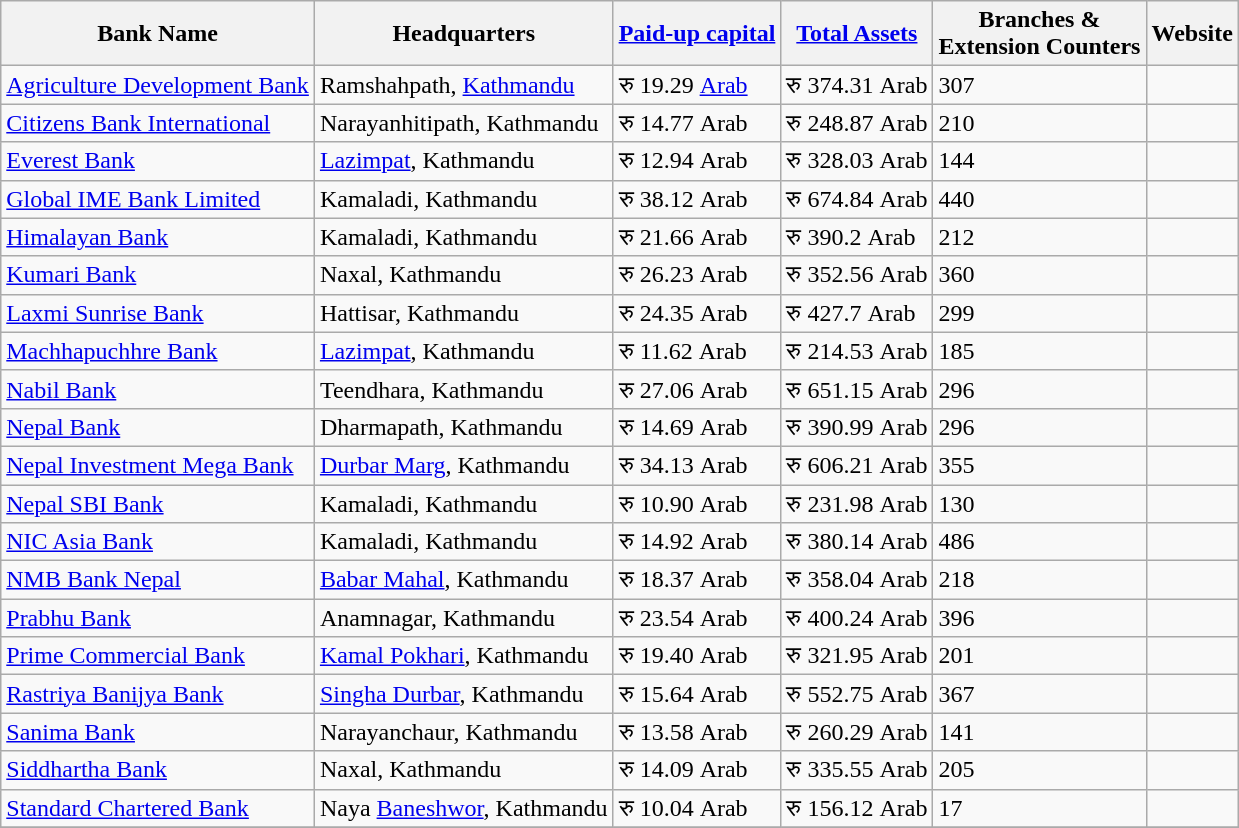<table class="wikitable sortable static-row-numbers static-row-header-text">
<tr>
<th>Bank Name</th>
<th>Headquarters</th>
<th><a href='#'>Paid-up capital</a></th>
<th><a href='#'>Total Assets</a></th>
<th>Branches &<br>Extension Counters<br></th>
<th>Website</th>
</tr>
<tr>
<td><a href='#'>Agriculture Development Bank</a></td>
<td>Ramshahpath, <a href='#'>Kathmandu</a></td>
<td>रु 19.29 <a href='#'>Arab</a></td>
<td>रु 374.31 Arab</td>
<td>307</td>
<td></td>
</tr>
<tr>
<td><a href='#'>Citizens Bank International</a></td>
<td>Narayanhitipath, Kathmandu</td>
<td>रु 14.77 Arab</td>
<td>रु 248.87 Arab</td>
<td>210</td>
<td></td>
</tr>
<tr>
<td><a href='#'>Everest Bank</a></td>
<td><a href='#'>Lazimpat</a>, Kathmandu</td>
<td>रु 12.94 Arab</td>
<td>रु 328.03 Arab</td>
<td>144</td>
<td></td>
</tr>
<tr>
<td><a href='#'>Global IME Bank Limited</a></td>
<td>Kamaladi, Kathmandu</td>
<td>रु 38.12 Arab</td>
<td>रु 674.84 Arab</td>
<td>440</td>
<td></td>
</tr>
<tr>
<td><a href='#'>Himalayan Bank</a></td>
<td>Kamaladi, Kathmandu</td>
<td>रु 21.66 Arab</td>
<td>रु 390.2 Arab</td>
<td>212</td>
<td></td>
</tr>
<tr>
<td><a href='#'>Kumari Bank</a></td>
<td>Naxal, Kathmandu</td>
<td>रु 26.23 Arab</td>
<td>रु 352.56 Arab</td>
<td>360</td>
<td></td>
</tr>
<tr>
<td><a href='#'>Laxmi Sunrise Bank</a></td>
<td>Hattisar, Kathmandu</td>
<td>रु 24.35 Arab</td>
<td>रु 427.7 Arab</td>
<td>299</td>
<td></td>
</tr>
<tr>
<td><a href='#'>Machhapuchhre Bank</a></td>
<td><a href='#'>Lazimpat</a>, Kathmandu</td>
<td>रु 11.62 Arab</td>
<td>रु 214.53 Arab</td>
<td>185</td>
<td></td>
</tr>
<tr>
<td><a href='#'>Nabil Bank</a></td>
<td>Teendhara, Kathmandu</td>
<td>रु 27.06 Arab</td>
<td>रु 651.15 Arab</td>
<td>296</td>
<td></td>
</tr>
<tr>
<td><a href='#'>Nepal Bank</a></td>
<td>Dharmapath, Kathmandu</td>
<td>रु 14.69 Arab</td>
<td>रु 390.99 Arab</td>
<td>296</td>
<td></td>
</tr>
<tr>
<td><a href='#'>Nepal Investment Mega Bank</a></td>
<td><a href='#'>Durbar Marg</a>, Kathmandu</td>
<td>रु 34.13 Arab</td>
<td>रु 606.21 Arab</td>
<td>355</td>
<td></td>
</tr>
<tr>
<td><a href='#'>Nepal SBI Bank</a></td>
<td>Kamaladi, Kathmandu</td>
<td>रु 10.90 Arab</td>
<td>रु 231.98 Arab</td>
<td>130</td>
<td></td>
</tr>
<tr>
<td><a href='#'>NIC Asia Bank</a></td>
<td>Kamaladi, Kathmandu</td>
<td>रु 14.92 Arab</td>
<td>रु 380.14 Arab</td>
<td>486</td>
<td></td>
</tr>
<tr>
<td><a href='#'>NMB Bank Nepal</a></td>
<td><a href='#'>Babar Mahal</a>, Kathmandu</td>
<td>रु 18.37 Arab</td>
<td>रु 358.04 Arab</td>
<td>218</td>
<td></td>
</tr>
<tr>
<td><a href='#'>Prabhu Bank</a></td>
<td>Anamnagar, Kathmandu</td>
<td>रु 23.54 Arab</td>
<td>रु 400.24 Arab</td>
<td>396</td>
<td></td>
</tr>
<tr>
<td><a href='#'>Prime Commercial Bank</a></td>
<td><a href='#'>Kamal Pokhari</a>, Kathmandu</td>
<td>रु 19.40 Arab</td>
<td>रु 321.95 Arab</td>
<td>201</td>
<td></td>
</tr>
<tr>
<td><a href='#'>Rastriya Banijya Bank</a></td>
<td><a href='#'>Singha Durbar</a>, Kathmandu</td>
<td>रु 15.64 Arab</td>
<td>रु 552.75 Arab</td>
<td>367</td>
<td></td>
</tr>
<tr>
<td><a href='#'>Sanima Bank</a></td>
<td>Narayanchaur, Kathmandu</td>
<td>रु 13.58 Arab</td>
<td>रु 260.29 Arab</td>
<td>141</td>
<td></td>
</tr>
<tr>
<td><a href='#'>Siddhartha Bank</a></td>
<td>Naxal, Kathmandu</td>
<td>रु 14.09 Arab</td>
<td>रु 335.55 Arab</td>
<td>205</td>
<td></td>
</tr>
<tr>
<td><a href='#'>Standard Chartered Bank</a></td>
<td>Naya <a href='#'>Baneshwor</a>, Kathmandu</td>
<td>रु 10.04 Arab</td>
<td>रु 156.12 Arab</td>
<td>17</td>
<td></td>
</tr>
<tr>
</tr>
</table>
